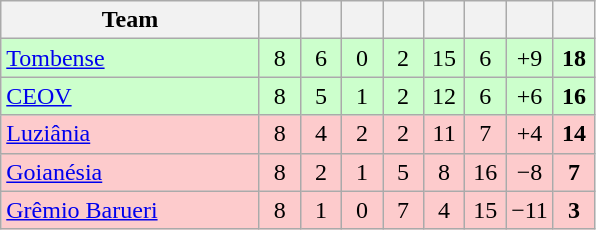<table class="wikitable" style="text-align: center;">
<tr>
<th width=165>Team</th>
<th width=20></th>
<th width=20></th>
<th width=20></th>
<th width=20></th>
<th width=20></th>
<th width=20></th>
<th width=20></th>
<th width=20></th>
</tr>
<tr bgcolor=#ccffcc>
<td align=left> <a href='#'>Tombense</a></td>
<td>8</td>
<td>6</td>
<td>0</td>
<td>2</td>
<td>15</td>
<td>6</td>
<td>+9</td>
<td><strong>18</strong></td>
</tr>
<tr bgcolor=#ccffcc>
<td align=left> <a href='#'>CEOV</a></td>
<td>8</td>
<td>5</td>
<td>1</td>
<td>2</td>
<td>12</td>
<td>6</td>
<td>+6</td>
<td><strong>16</strong></td>
</tr>
<tr bgcolor=#FDCBCC>
<td align=left> <a href='#'>Luziânia</a></td>
<td>8</td>
<td>4</td>
<td>2</td>
<td>2</td>
<td>11</td>
<td>7</td>
<td>+4</td>
<td><strong>14</strong></td>
</tr>
<tr bgcolor=#FDCBCC>
<td align=left> <a href='#'>Goianésia</a></td>
<td>8</td>
<td>2</td>
<td>1</td>
<td>5</td>
<td>8</td>
<td>16</td>
<td>−8</td>
<td><strong>7</strong></td>
</tr>
<tr bgcolor=#FDCBCC>
<td align=left> <a href='#'>Grêmio Barueri</a></td>
<td>8</td>
<td>1</td>
<td>0</td>
<td>7</td>
<td>4</td>
<td>15</td>
<td>−11</td>
<td><strong>3</strong></td>
</tr>
</table>
